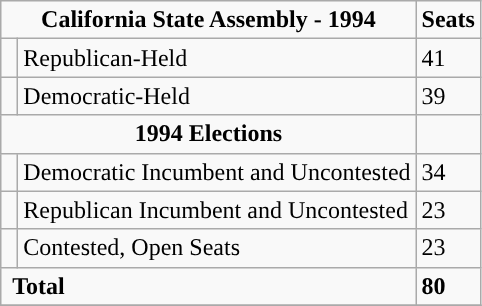<table class="wikitable">
<tr>
<td colspan="2" rowspan="1" align="center" valign="top"><strong>California State Assembly - 1994</strong></td>
<td valign="top"><strong>Seats</strong><br></td>
</tr>
<tr>
<td style="background-color:"> </td>
<td>Republican-Held</td>
<td>41</td>
</tr>
<tr>
<td style="background-color:"> </td>
<td>Democratic-Held</td>
<td>39</td>
</tr>
<tr>
<td colspan="2" rowspan="1" align="center"><strong>1994 Elections</strong></td>
</tr>
<tr>
<td style="background-color:"> </td>
<td>Democratic Incumbent and Uncontested</td>
<td>34</td>
</tr>
<tr>
<td style="background-color:"> </td>
<td>Republican Incumbent and Uncontested</td>
<td>23</td>
</tr>
<tr>
<td style="background-color:"> </td>
<td>Contested, Open Seats</td>
<td>23</td>
</tr>
<tr>
<td colspan="2" rowspan="1"> <strong>Total</strong><br></td>
<td><strong>80</strong></td>
</tr>
<tr>
</tr>
</table>
